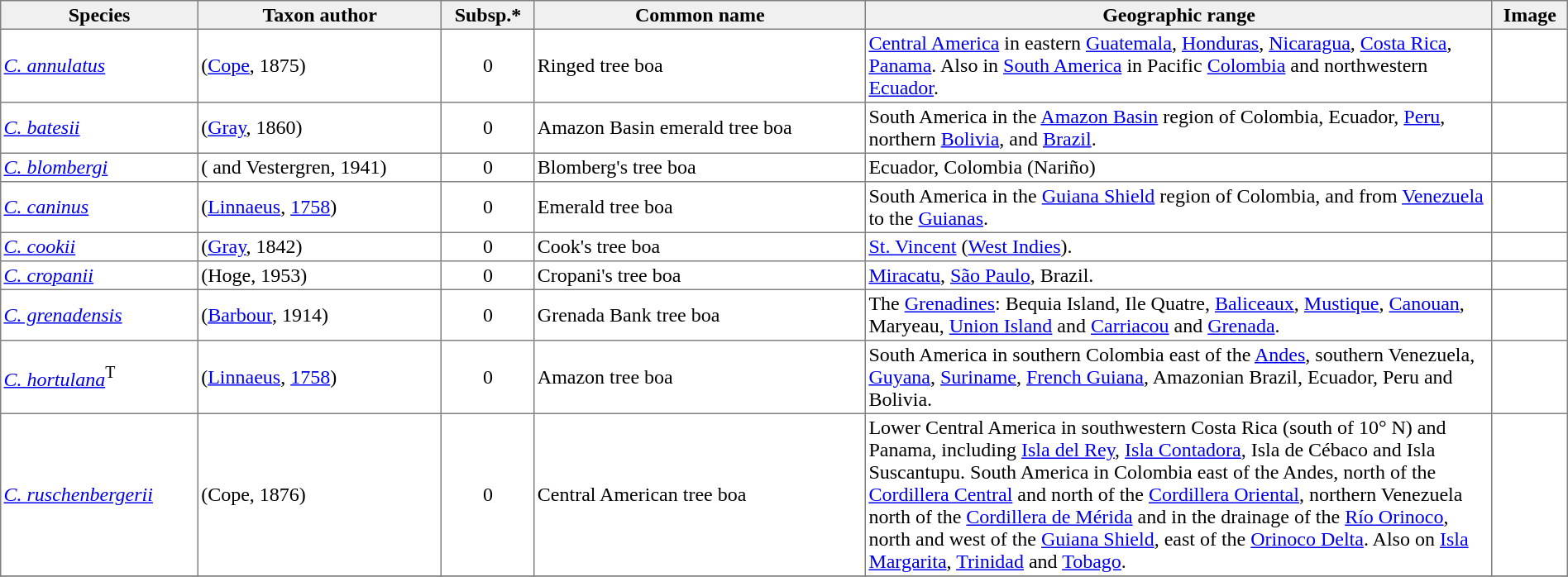<table cellspacing=0 cellpadding=2 border=1 style="border-collapse: collapse;">
<tr>
<th bgcolor="#f0f0f0">Species</th>
<th bgcolor="#f0f0f0">Taxon author</th>
<th bgcolor="#f0f0f0">Subsp.*</th>
<th bgcolor="#f0f0f0">Common name</th>
<th bgcolor="#f0f0f0">Geographic range</th>
<th bgcolor="#f0f0f0">Image</th>
</tr>
<tr>
<td><em><a href='#'>C. annulatus</a></em></td>
<td>(<a href='#'>Cope</a>, 1875)</td>
<td align="center">0 </td>
<td>Ringed tree boa</td>
<td style="width:40%"><a href='#'>Central America</a> in eastern <a href='#'>Guatemala</a>, <a href='#'>Honduras</a>, <a href='#'>Nicaragua</a>, <a href='#'>Costa Rica</a>, <a href='#'>Panama</a>. Also in <a href='#'>South America</a> in Pacific <a href='#'>Colombia</a> and northwestern <a href='#'>Ecuador</a>.</td>
<td></td>
</tr>
<tr>
<td><em><a href='#'>C. batesii</a></em></td>
<td>(<a href='#'>Gray</a>, 1860)</td>
<td align="center">0</td>
<td>Amazon Basin emerald tree boa</td>
<td>South America in the <a href='#'>Amazon Basin</a> region of Colombia, Ecuador, <a href='#'>Peru</a>, northern <a href='#'>Bolivia</a>, and <a href='#'>Brazil</a>.</td>
<td></td>
</tr>
<tr>
<td><em><a href='#'>C. blombergi</a></em></td>
<td>( and Vestergren, 1941)</td>
<td align="center">0</td>
<td>Blomberg's tree boa</td>
<td>Ecuador, Colombia (Nariño)</td>
<td></td>
</tr>
<tr>
<td><em><a href='#'>C. caninus</a></em></td>
<td>(<a href='#'>Linnaeus</a>, <a href='#'>1758</a>)</td>
<td align="center">0</td>
<td>Emerald tree boa</td>
<td>South America in the <a href='#'>Guiana Shield</a> region of Colombia, and from <a href='#'>Venezuela</a> to the <a href='#'>Guianas</a>.</td>
<td></td>
</tr>
<tr>
<td><em><a href='#'>C. cookii</a></em></td>
<td>(<a href='#'>Gray</a>, 1842)</td>
<td align="center">0</td>
<td>Cook's tree boa</td>
<td><a href='#'>St. Vincent</a> (<a href='#'>West Indies</a>).</td>
<td></td>
</tr>
<tr>
<td><em><a href='#'>C. cropanii</a></em></td>
<td>(Hoge, 1953)</td>
<td align="center">0</td>
<td>Cropani's tree boa</td>
<td><a href='#'>Miracatu</a>, <a href='#'>São Paulo</a>, Brazil.</td>
<td></td>
</tr>
<tr>
<td><em><a href='#'>C. grenadensis</a></em></td>
<td>(<a href='#'>Barbour</a>, 1914)</td>
<td align="center">0</td>
<td>Grenada Bank tree boa</td>
<td>The <a href='#'>Grenadines</a>: Bequia Island, Ile Quatre, <a href='#'>Baliceaux</a>, <a href='#'>Mustique</a>, <a href='#'>Canouan</a>, Maryeau, <a href='#'>Union Island</a> and <a href='#'>Carriacou</a> and <a href='#'>Grenada</a>.</td>
<td></td>
</tr>
<tr>
<td><em><a href='#'>C. hortulana</a></em><span><sup>T</sup></span></td>
<td>(<a href='#'>Linnaeus</a>, <a href='#'>1758</a>)</td>
<td align="center">0</td>
<td>Amazon tree boa</td>
<td>South America in southern Colombia east of the <a href='#'>Andes</a>, southern Venezuela, <a href='#'>Guyana</a>, <a href='#'>Suriname</a>, <a href='#'>French Guiana</a>, Amazonian Brazil, Ecuador, Peru and Bolivia.</td>
<td></td>
</tr>
<tr>
<td><em><a href='#'>C. ruschenbergerii</a></em></td>
<td>(Cope, 1876)</td>
<td align="center">0</td>
<td>Central American tree boa</td>
<td>Lower Central America in southwestern Costa Rica (south of 10° N) and Panama, including <a href='#'>Isla del Rey</a>, <a href='#'>Isla Contadora</a>, Isla de Cébaco and Isla Suscantupu. South America in Colombia east of the Andes, north of the <a href='#'>Cordillera Central</a> and north of the <a href='#'>Cordillera Oriental</a>, northern Venezuela north of the <a href='#'>Cordillera de Mérida</a> and in the drainage of the <a href='#'>Río Orinoco</a>, north and west of the <a href='#'>Guiana Shield</a>, east of the <a href='#'>Orinoco Delta</a>. Also on <a href='#'>Isla Margarita</a>, <a href='#'>Trinidad</a> and <a href='#'>Tobago</a>.</td>
<td></td>
</tr>
<tr>
</tr>
</table>
